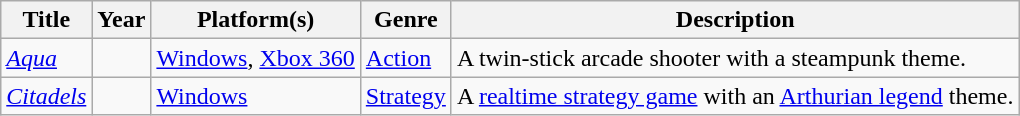<table class="wikitable sortable">
<tr>
<th scope="col">Title</th>
<th>Year</th>
<th>Platform(s)</th>
<th>Genre</th>
<th>Description</th>
</tr>
<tr>
<td><em><a href='#'>Aqua</a></em></td>
<td></td>
<td><a href='#'>Windows</a>, <a href='#'>Xbox 360</a></td>
<td><a href='#'>Action</a></td>
<td>A twin-stick arcade shooter with a steampunk theme.</td>
</tr>
<tr>
<td><em><a href='#'>Citadels</a></em></td>
<td></td>
<td><a href='#'>Windows</a></td>
<td><a href='#'>Strategy</a></td>
<td>A <a href='#'>realtime strategy game</a> with an <a href='#'>Arthurian legend</a> theme.</td>
</tr>
</table>
